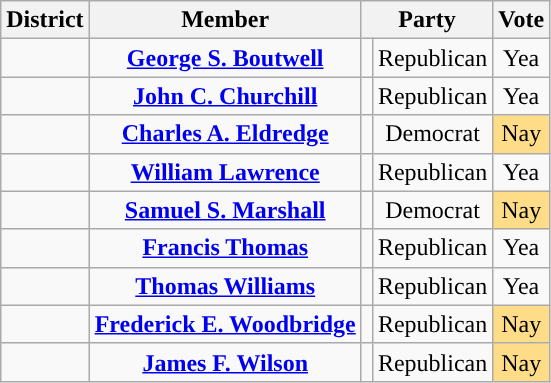<table class="wikitable sortable" style="text-align:center;">
<tr>
<th>District</th>
<th>Member</th>
<th colspan=2>Party</th>
<th>Vote</th>
</tr>
<tr>
<td></td>
<td data-sort-value="Boutwell, George S."><strong><a href='#'>George S. Boutwell</a></strong></td>
<td style="background-color:"></td>
<td>Republican</td>
<td>Yea</td>
</tr>
<tr>
<td></td>
<td data-sort-value="Churchill, John C."><strong><a href='#'>John C. Churchill</a></strong></td>
<td style="background-color:"></td>
<td>Republican</td>
<td>Yea</td>
</tr>
<tr>
<td></td>
<td data-sort-value="Edredge, Charles A."><strong><a href='#'>Charles A. Eldredge</a></strong></td>
<td style="background-color:"></td>
<td>Democrat</td>
<td style="background:#ffdd88">Nay</td>
</tr>
<tr>
<td></td>
<td data-sort-value="Lawrence, William"><strong><a href='#'>William Lawrence</a></strong></td>
<td style="background-color:"></td>
<td>Republican</td>
<td>Yea</td>
</tr>
<tr>
<td></td>
<td data-sort-value="Marshall, Samuel S."><strong><a href='#'>Samuel S. Marshall</a></strong></td>
<td style="background-color:"></td>
<td>Democrat</td>
<td style="background:#ffdd88">Nay</td>
</tr>
<tr>
<td></td>
<td data-sort-value="Thomas, Francis"><strong><a href='#'>Francis Thomas</a></strong></td>
<td style="background-color:"></td>
<td>Republican</td>
<td>Yea</td>
</tr>
<tr>
<td></td>
<td data-sort-value="Williams, Thomas"><strong><a href='#'>Thomas Williams</a></strong></td>
<td style="background-color:"></td>
<td>Republican</td>
<td>Yea</td>
</tr>
<tr>
<td></td>
<td data-sort-value="Woodbridge, Frederick E."><strong><a href='#'>Frederick E. Woodbridge</a></strong></td>
<td style="background-color:"></td>
<td>Republican</td>
<td style="background:#ffdd88">Nay</td>
</tr>
<tr>
<td></td>
<td data-sort-value="Wilson, James F."><strong><a href='#'>James F. Wilson</a></strong></td>
<td style="background-color:"></td>
<td>Republican</td>
<td style="background:#ffdd88">Nay</td>
</tr>
</table>
